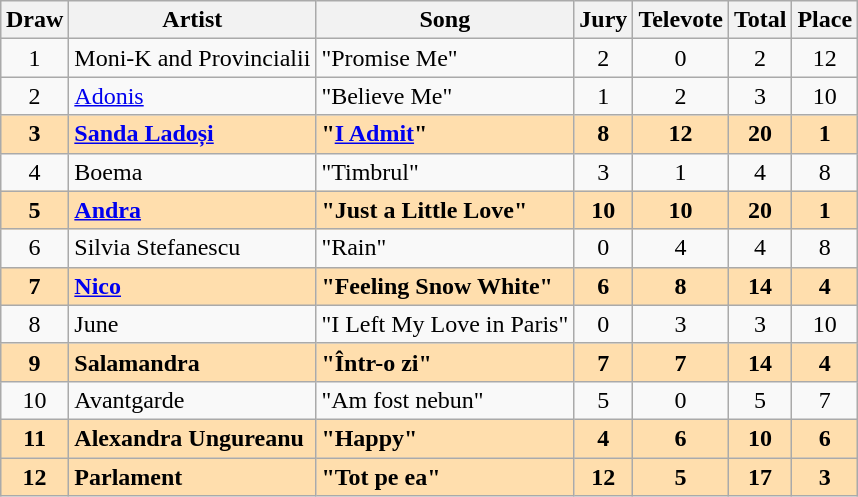<table class="sortable wikitable" style="margin: 1em auto 1em auto; text-align:center;">
<tr>
<th>Draw</th>
<th>Artist</th>
<th>Song</th>
<th>Jury</th>
<th>Televote</th>
<th>Total</th>
<th>Place</th>
</tr>
<tr>
<td>1</td>
<td align="left">Moni-K and Provincialii</td>
<td align="left">"Promise Me"</td>
<td>2</td>
<td>0</td>
<td>2</td>
<td>12</td>
</tr>
<tr>
<td>2</td>
<td align="left"><a href='#'>Adonis</a></td>
<td align="left">"Believe Me"</td>
<td>1</td>
<td>2</td>
<td>3</td>
<td>10</td>
</tr>
<tr style="font-weight:bold; background:navajowhite;">
<td>3</td>
<td align="left"><a href='#'>Sanda Ladoși</a></td>
<td align="left">"<a href='#'>I Admit</a>"</td>
<td>8</td>
<td>12</td>
<td>20</td>
<td>1</td>
</tr>
<tr>
<td>4</td>
<td align="left">Boema</td>
<td align="left">"Timbrul"</td>
<td>3</td>
<td>1</td>
<td>4</td>
<td>8</td>
</tr>
<tr style="font-weight:bold; background:navajowhite;">
<td>5</td>
<td align="left"><a href='#'>Andra</a></td>
<td align="left">"Just a Little Love"</td>
<td>10</td>
<td>10</td>
<td>20</td>
<td>1</td>
</tr>
<tr>
<td>6</td>
<td align="left">Silvia Stefanescu</td>
<td align="left">"Rain"</td>
<td>0</td>
<td>4</td>
<td>4</td>
<td>8</td>
</tr>
<tr style="font-weight:bold; background:navajowhite;">
<td>7</td>
<td align="left"><a href='#'>Nico</a></td>
<td align="left">"Feeling Snow White"</td>
<td>6</td>
<td>8</td>
<td>14</td>
<td>4</td>
</tr>
<tr>
<td>8</td>
<td align="left">June</td>
<td align="left">"I Left My Love in Paris"</td>
<td>0</td>
<td>3</td>
<td>3</td>
<td>10</td>
</tr>
<tr style="font-weight:bold; background:navajowhite;">
<td><strong>9</strong></td>
<td align="left">Salamandra</td>
<td align="left">"Într-o zi"</td>
<td>7</td>
<td>7</td>
<td>14</td>
<td>4</td>
</tr>
<tr>
<td>10</td>
<td align="left">Avantgarde</td>
<td align="left">"Am fost nebun"</td>
<td>5</td>
<td>0</td>
<td>5</td>
<td>7</td>
</tr>
<tr style="font-weight:bold; background:navajowhite;">
<td>11</td>
<td align="left">Alexandra Ungureanu</td>
<td align="left">"Happy"</td>
<td>4</td>
<td>6</td>
<td>10</td>
<td>6</td>
</tr>
<tr style="font-weight:bold; background:navajowhite;">
<td>12</td>
<td align="left">Parlament</td>
<td align="left">"Tot pe ea"</td>
<td>12</td>
<td>5</td>
<td>17</td>
<td>3</td>
</tr>
</table>
